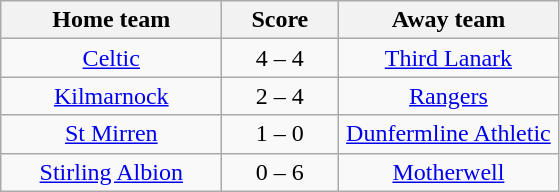<table class="wikitable" style="text-align: center">
<tr>
<th width=140>Home team</th>
<th width=70>Score</th>
<th width=140>Away team</th>
</tr>
<tr>
<td><a href='#'>Celtic</a></td>
<td>4 – 4</td>
<td><a href='#'>Third Lanark</a></td>
</tr>
<tr>
<td><a href='#'>Kilmarnock</a></td>
<td>2 – 4</td>
<td><a href='#'>Rangers</a></td>
</tr>
<tr>
<td><a href='#'>St Mirren</a></td>
<td>1 – 0</td>
<td><a href='#'>Dunfermline Athletic</a></td>
</tr>
<tr>
<td><a href='#'>Stirling Albion</a></td>
<td>0 – 6</td>
<td><a href='#'>Motherwell</a></td>
</tr>
</table>
